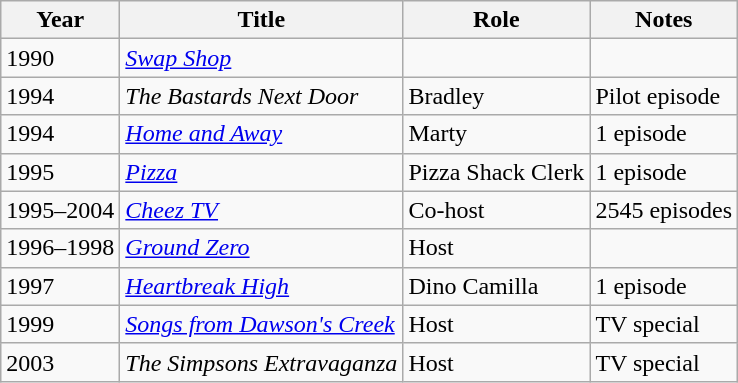<table class=wikitable>
<tr>
<th>Year</th>
<th>Title</th>
<th>Role</th>
<th>Notes</th>
</tr>
<tr>
<td>1990</td>
<td><em><a href='#'>Swap Shop</a></em></td>
<td></td>
<td></td>
</tr>
<tr>
<td>1994</td>
<td><em>The Bastards Next Door</em></td>
<td>Bradley</td>
<td>Pilot episode</td>
</tr>
<tr>
<td>1994</td>
<td><em><a href='#'>Home and Away</a></em></td>
<td>Marty</td>
<td>1 episode</td>
</tr>
<tr>
<td>1995</td>
<td><em><a href='#'>Pizza</a></em></td>
<td>Pizza Shack Clerk</td>
<td>1 episode</td>
</tr>
<tr>
<td>1995–2004</td>
<td><em><a href='#'>Cheez TV</a></em></td>
<td>Co-host</td>
<td>2545 episodes</td>
</tr>
<tr>
<td>1996–1998</td>
<td><em><a href='#'>Ground Zero</a></em></td>
<td>Host</td>
<td></td>
</tr>
<tr>
<td>1997</td>
<td><em><a href='#'>Heartbreak High</a></em></td>
<td>Dino Camilla</td>
<td>1 episode</td>
</tr>
<tr>
<td>1999</td>
<td><em><a href='#'>Songs from Dawson's Creek</a></em></td>
<td>Host</td>
<td>TV special</td>
</tr>
<tr>
<td>2003</td>
<td><em>The Simpsons Extravaganza</em></td>
<td>Host</td>
<td>TV special</td>
</tr>
</table>
